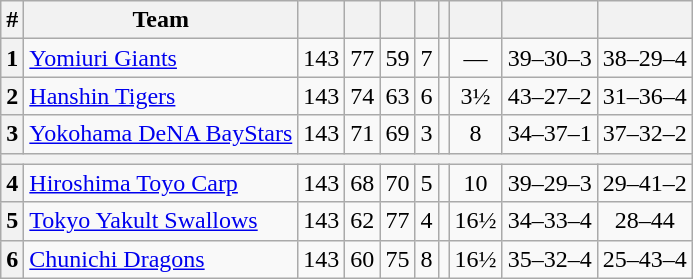<table class="wikitable plainrowheaders" style="text-align:center;">
<tr>
<th scope="col">#</th>
<th scope="col">Team</th>
<th scope="col"></th>
<th scope="col"></th>
<th scope="col"></th>
<th scope="col"><a href='#'></a></th>
<th scope="col"><a href='#'></a></th>
<th scope="col"></th>
<th scope="col"></th>
<th scope="col"></th>
</tr>
<tr>
<th>1</th>
<td style="text-align:left;"><a href='#'>Yomiuri Giants</a></td>
<td>143</td>
<td>77</td>
<td>59</td>
<td>7</td>
<td></td>
<td>—</td>
<td>39–30–3</td>
<td>38–29–4</td>
</tr>
<tr>
<th>2</th>
<td style="text-align:left;"><a href='#'>Hanshin Tigers</a></td>
<td>143</td>
<td>74</td>
<td>63</td>
<td>6</td>
<td></td>
<td>3½</td>
<td>43–27–2</td>
<td>31–36–4</td>
</tr>
<tr>
<th>3</th>
<td style="text-align:left;"><a href='#'>Yokohama DeNA BayStars</a></td>
<td>143</td>
<td>71</td>
<td>69</td>
<td>3</td>
<td></td>
<td>8</td>
<td>34–37–1</td>
<td>37–32–2</td>
</tr>
<tr>
<th colspan="10"></th>
</tr>
<tr>
<th>4</th>
<td style="text-align:left;"><a href='#'>Hiroshima Toyo Carp</a></td>
<td>143</td>
<td>68</td>
<td>70</td>
<td>5</td>
<td></td>
<td>10</td>
<td>39–29–3</td>
<td>29–41–2</td>
</tr>
<tr>
<th>5</th>
<td style="text-align:left;"><a href='#'>Tokyo Yakult Swallows</a></td>
<td>143</td>
<td>62</td>
<td>77</td>
<td>4</td>
<td></td>
<td>16½</td>
<td>34–33–4</td>
<td>28–44</td>
</tr>
<tr>
<th>6</th>
<td style="text-align:left;"><a href='#'>Chunichi Dragons</a></td>
<td>143</td>
<td>60</td>
<td>75</td>
<td>8</td>
<td></td>
<td>16½</td>
<td>35–32–4</td>
<td>25–43–4</td>
</tr>
</table>
